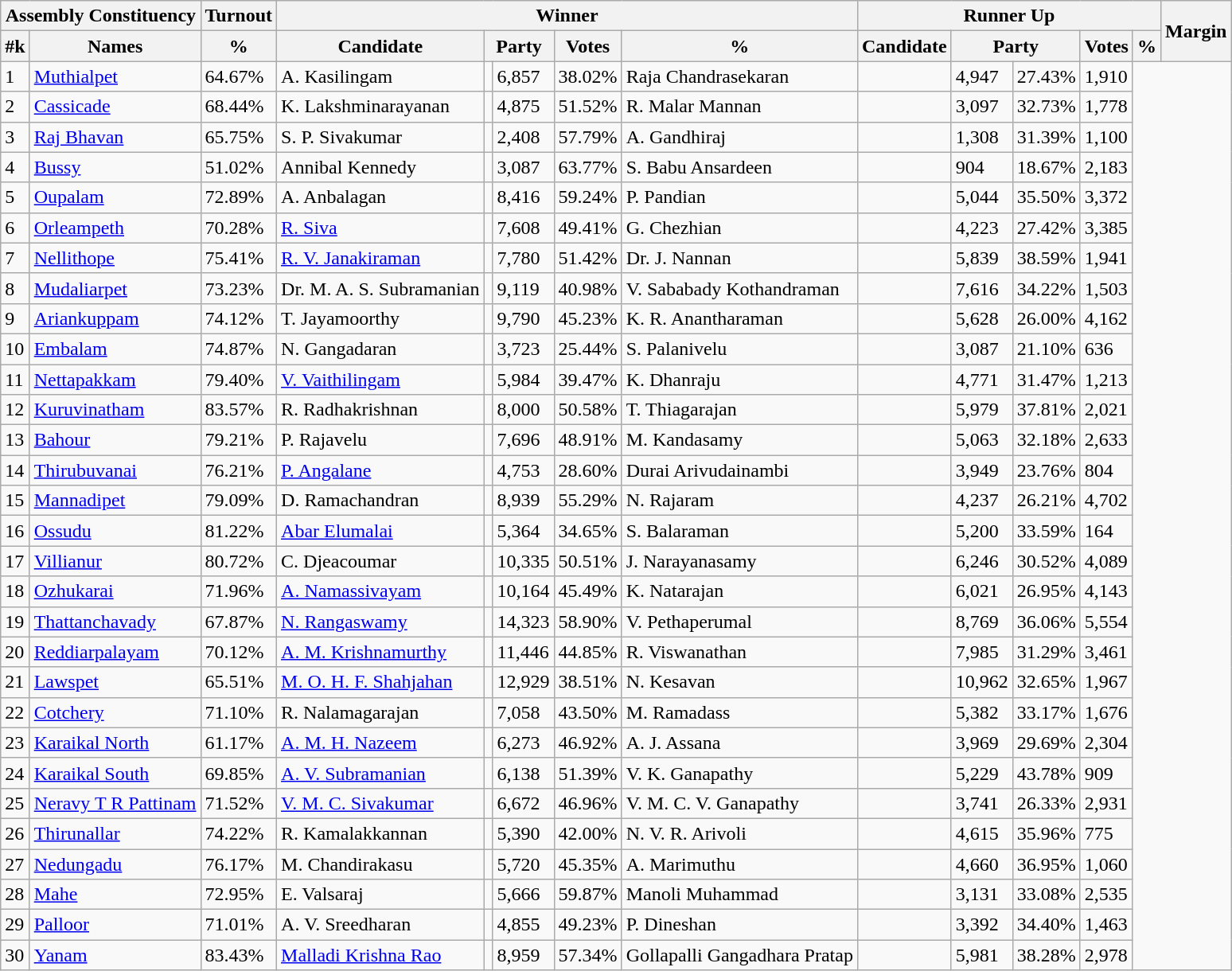<table class="wikitable sortable">
<tr>
<th colspan="2">Assembly Constituency</th>
<th>Turnout</th>
<th colspan="5">Winner</th>
<th colspan="5">Runner Up</th>
<th rowspan="2" data-sort-type=number>Margin</th>
</tr>
<tr>
<th>#k</th>
<th>Names</th>
<th>%</th>
<th>Candidate</th>
<th colspan="2">Party</th>
<th data-sort-type=number>Votes</th>
<th>%</th>
<th>Candidate</th>
<th colspan="2">Party</th>
<th data-sort-type=number>Votes</th>
<th>%</th>
</tr>
<tr>
<td>1</td>
<td><a href='#'>Muthialpet</a></td>
<td>64.67%</td>
<td>A. Kasilingam</td>
<td></td>
<td>6,857</td>
<td>38.02%</td>
<td>Raja Chandrasekaran</td>
<td></td>
<td>4,947</td>
<td>27.43%</td>
<td>1,910</td>
</tr>
<tr>
<td>2</td>
<td><a href='#'>Cassicade</a></td>
<td>68.44%</td>
<td>K. Lakshminarayanan</td>
<td></td>
<td>4,875</td>
<td>51.52%</td>
<td>R. Malar Mannan</td>
<td></td>
<td>3,097</td>
<td>32.73%</td>
<td>1,778</td>
</tr>
<tr>
<td>3</td>
<td><a href='#'>Raj Bhavan</a></td>
<td>65.75%</td>
<td>S. P. Sivakumar</td>
<td></td>
<td>2,408</td>
<td>57.79%</td>
<td>A. Gandhiraj</td>
<td></td>
<td>1,308</td>
<td>31.39%</td>
<td>1,100</td>
</tr>
<tr>
<td>4</td>
<td><a href='#'>Bussy</a></td>
<td>51.02%</td>
<td>Annibal Kennedy</td>
<td></td>
<td>3,087</td>
<td>63.77%</td>
<td>S. Babu Ansardeen</td>
<td></td>
<td>904</td>
<td>18.67%</td>
<td>2,183</td>
</tr>
<tr>
<td>5</td>
<td><a href='#'>Oupalam</a></td>
<td>72.89%</td>
<td>A. Anbalagan</td>
<td></td>
<td>8,416</td>
<td>59.24%</td>
<td>P. Pandian</td>
<td></td>
<td>5,044</td>
<td>35.50%</td>
<td>3,372</td>
</tr>
<tr>
<td>6</td>
<td><a href='#'>Orleampeth</a></td>
<td>70.28%</td>
<td><a href='#'>R. Siva</a></td>
<td></td>
<td>7,608</td>
<td>49.41%</td>
<td>G. Chezhian</td>
<td></td>
<td>4,223</td>
<td>27.42%</td>
<td>3,385</td>
</tr>
<tr>
<td>7</td>
<td><a href='#'>Nellithope</a></td>
<td>75.41%</td>
<td><a href='#'>R. V. Janakiraman</a></td>
<td></td>
<td>7,780</td>
<td>51.42%</td>
<td>Dr. J. Nannan</td>
<td></td>
<td>5,839</td>
<td>38.59%</td>
<td>1,941</td>
</tr>
<tr>
<td>8</td>
<td><a href='#'>Mudaliarpet</a></td>
<td>73.23%</td>
<td>Dr. M. A. S. Subramanian</td>
<td></td>
<td>9,119</td>
<td>40.98%</td>
<td>V. Sababady Kothandraman</td>
<td></td>
<td>7,616</td>
<td>34.22%</td>
<td>1,503</td>
</tr>
<tr>
<td>9</td>
<td><a href='#'>Ariankuppam</a></td>
<td>74.12%</td>
<td>T. Jayamoorthy</td>
<td></td>
<td>9,790</td>
<td>45.23%</td>
<td>K. R. Anantharaman</td>
<td></td>
<td>5,628</td>
<td>26.00%</td>
<td>4,162</td>
</tr>
<tr>
<td>10</td>
<td><a href='#'>Embalam</a></td>
<td>74.87%</td>
<td>N. Gangadaran</td>
<td></td>
<td>3,723</td>
<td>25.44%</td>
<td>S. Palanivelu</td>
<td></td>
<td>3,087</td>
<td>21.10%</td>
<td>636</td>
</tr>
<tr>
<td>11</td>
<td><a href='#'>Nettapakkam</a></td>
<td>79.40%</td>
<td><a href='#'>V. Vaithilingam</a></td>
<td></td>
<td>5,984</td>
<td>39.47%</td>
<td>K. Dhanraju</td>
<td></td>
<td>4,771</td>
<td>31.47%</td>
<td>1,213</td>
</tr>
<tr>
<td>12</td>
<td><a href='#'>Kuruvinatham</a></td>
<td>83.57%</td>
<td>R. Radhakrishnan</td>
<td></td>
<td>8,000</td>
<td>50.58%</td>
<td>T. Thiagarajan</td>
<td></td>
<td>5,979</td>
<td>37.81%</td>
<td>2,021</td>
</tr>
<tr>
<td>13</td>
<td><a href='#'>Bahour</a></td>
<td>79.21%</td>
<td>P. Rajavelu</td>
<td></td>
<td>7,696</td>
<td>48.91%</td>
<td>M. Kandasamy</td>
<td></td>
<td>5,063</td>
<td>32.18%</td>
<td>2,633</td>
</tr>
<tr>
<td>14</td>
<td><a href='#'>Thirubuvanai</a></td>
<td>76.21%</td>
<td><a href='#'>P. Angalane</a></td>
<td></td>
<td>4,753</td>
<td>28.60%</td>
<td>Durai Arivudainambi</td>
<td></td>
<td>3,949</td>
<td>23.76%</td>
<td>804</td>
</tr>
<tr>
<td>15</td>
<td><a href='#'>Mannadipet</a></td>
<td>79.09%</td>
<td>D. Ramachandran</td>
<td></td>
<td>8,939</td>
<td>55.29%</td>
<td>N. Rajaram</td>
<td></td>
<td>4,237</td>
<td>26.21%</td>
<td>4,702</td>
</tr>
<tr>
<td>16</td>
<td><a href='#'>Ossudu</a></td>
<td>81.22%</td>
<td><a href='#'>Abar Elumalai</a></td>
<td></td>
<td>5,364</td>
<td>34.65%</td>
<td>S. Balaraman</td>
<td></td>
<td>5,200</td>
<td>33.59%</td>
<td>164</td>
</tr>
<tr>
<td>17</td>
<td><a href='#'>Villianur</a></td>
<td>80.72%</td>
<td>C. Djeacoumar</td>
<td></td>
<td>10,335</td>
<td>50.51%</td>
<td>J. Narayanasamy</td>
<td></td>
<td>6,246</td>
<td>30.52%</td>
<td>4,089</td>
</tr>
<tr>
<td>18</td>
<td><a href='#'>Ozhukarai</a></td>
<td>71.96%</td>
<td><a href='#'>A. Namassivayam</a></td>
<td></td>
<td>10,164</td>
<td>45.49%</td>
<td>K. Natarajan</td>
<td></td>
<td>6,021</td>
<td>26.95%</td>
<td>4,143</td>
</tr>
<tr>
<td>19</td>
<td><a href='#'>Thattanchavady</a></td>
<td>67.87%</td>
<td><a href='#'>N. Rangaswamy</a></td>
<td></td>
<td>14,323</td>
<td>58.90%</td>
<td>V. Pethaperumal</td>
<td></td>
<td>8,769</td>
<td>36.06%</td>
<td>5,554</td>
</tr>
<tr>
<td>20</td>
<td><a href='#'>Reddiarpalayam</a></td>
<td>70.12%</td>
<td><a href='#'>A. M. Krishnamurthy</a></td>
<td></td>
<td>11,446</td>
<td>44.85%</td>
<td>R. Viswanathan</td>
<td></td>
<td>7,985</td>
<td>31.29%</td>
<td>3,461</td>
</tr>
<tr>
<td>21</td>
<td><a href='#'>Lawspet</a></td>
<td>65.51%</td>
<td><a href='#'>M. O. H. F. Shahjahan</a></td>
<td></td>
<td>12,929</td>
<td>38.51%</td>
<td>N. Kesavan</td>
<td></td>
<td>10,962</td>
<td>32.65%</td>
<td>1,967</td>
</tr>
<tr>
<td>22</td>
<td><a href='#'>Cotchery</a></td>
<td>71.10%</td>
<td>R. Nalamagarajan</td>
<td></td>
<td>7,058</td>
<td>43.50%</td>
<td>M. Ramadass</td>
<td></td>
<td>5,382</td>
<td>33.17%</td>
<td>1,676</td>
</tr>
<tr>
<td>23</td>
<td><a href='#'>Karaikal North</a></td>
<td>61.17%</td>
<td><a href='#'>A. M. H. Nazeem</a></td>
<td></td>
<td>6,273</td>
<td>46.92%</td>
<td>A. J. Assana</td>
<td></td>
<td>3,969</td>
<td>29.69%</td>
<td>2,304</td>
</tr>
<tr>
<td>24</td>
<td><a href='#'>Karaikal South</a></td>
<td>69.85%</td>
<td><a href='#'>A. V. Subramanian</a></td>
<td></td>
<td>6,138</td>
<td>51.39%</td>
<td>V. K. Ganapathy</td>
<td></td>
<td>5,229</td>
<td>43.78%</td>
<td>909</td>
</tr>
<tr>
<td>25</td>
<td><a href='#'>Neravy T R Pattinam</a></td>
<td>71.52%</td>
<td><a href='#'>V. M. C. Sivakumar</a></td>
<td></td>
<td>6,672</td>
<td>46.96%</td>
<td>V. M. C. V. Ganapathy</td>
<td></td>
<td>3,741</td>
<td>26.33%</td>
<td>2,931</td>
</tr>
<tr>
<td>26</td>
<td><a href='#'>Thirunallar</a></td>
<td>74.22%</td>
<td>R. Kamalakkannan</td>
<td></td>
<td>5,390</td>
<td>42.00%</td>
<td>N. V. R. Arivoli</td>
<td></td>
<td>4,615</td>
<td>35.96%</td>
<td>775</td>
</tr>
<tr>
<td>27</td>
<td><a href='#'>Nedungadu</a></td>
<td>76.17%</td>
<td>M. Chandirakasu</td>
<td></td>
<td>5,720</td>
<td>45.35%</td>
<td>A. Marimuthu</td>
<td></td>
<td>4,660</td>
<td>36.95%</td>
<td>1,060</td>
</tr>
<tr>
<td>28</td>
<td><a href='#'>Mahe</a></td>
<td>72.95%</td>
<td>E. Valsaraj</td>
<td></td>
<td>5,666</td>
<td>59.87%</td>
<td>Manoli Muhammad</td>
<td></td>
<td>3,131</td>
<td>33.08%</td>
<td>2,535</td>
</tr>
<tr>
<td>29</td>
<td><a href='#'>Palloor</a></td>
<td>71.01%</td>
<td>A. V. Sreedharan</td>
<td></td>
<td>4,855</td>
<td>49.23%</td>
<td>P. Dineshan</td>
<td></td>
<td>3,392</td>
<td>34.40%</td>
<td>1,463</td>
</tr>
<tr>
<td>30</td>
<td><a href='#'>Yanam</a></td>
<td>83.43%</td>
<td><a href='#'>Malladi Krishna Rao</a></td>
<td></td>
<td>8,959</td>
<td>57.34%</td>
<td>Gollapalli Gangadhara Pratap</td>
<td></td>
<td>5,981</td>
<td>38.28%</td>
<td>2,978</td>
</tr>
</table>
